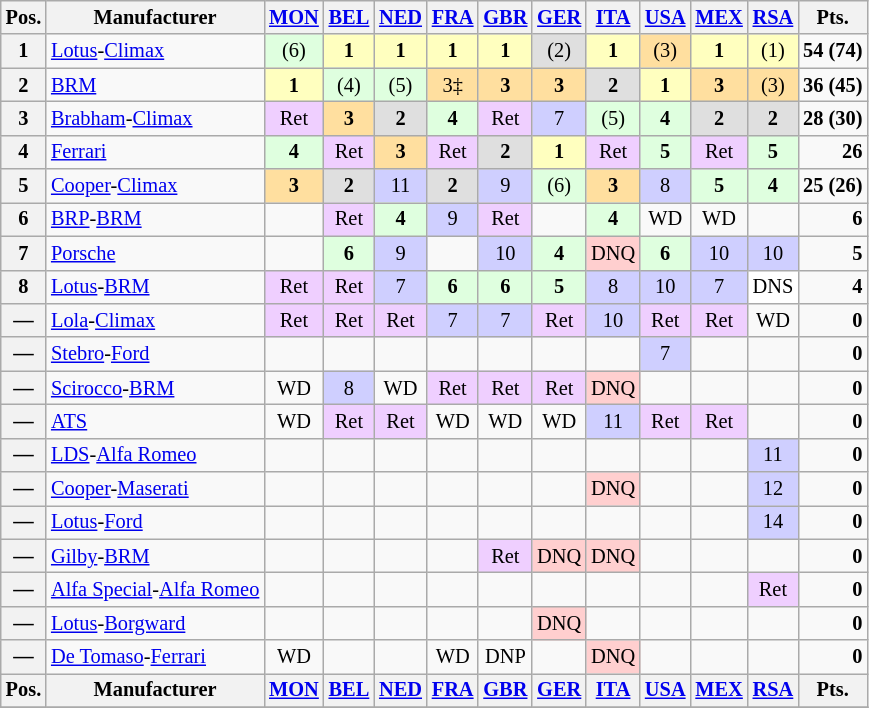<table class="wikitable" style="font-size: 85%; text-align:center;">
<tr valign="top">
<th valign="middle">Pos.</th>
<th valign="middle">Manufacturer</th>
<th><a href='#'>MON</a><br></th>
<th><a href='#'>BEL</a><br></th>
<th><a href='#'>NED</a><br></th>
<th><a href='#'>FRA</a><br></th>
<th><a href='#'>GBR</a><br></th>
<th><a href='#'>GER</a><br></th>
<th><a href='#'>ITA</a><br></th>
<th><a href='#'>USA</a><br></th>
<th><a href='#'>MEX</a><br></th>
<th><a href='#'>RSA</a><br></th>
<th valign="middle">Pts.</th>
</tr>
<tr>
<th>1</th>
<td align="left"> <a href='#'>Lotus</a>-<a href='#'>Climax</a></td>
<td style="background:#dfffdf;">(6)</td>
<td style="background:#ffffbf;"><strong>1</strong></td>
<td style="background:#ffffbf;"><strong>1</strong></td>
<td style="background:#ffffbf;"><strong>1</strong></td>
<td style="background:#ffffbf;"><strong>1</strong></td>
<td style="background:#dfdfdf;">(2)</td>
<td style="background:#ffffbf;"><strong>1</strong></td>
<td style="background:#ffdf9f;">(3)</td>
<td style="background:#ffffbf;"><strong>1</strong></td>
<td style="background:#ffffbf;">(1)</td>
<td align="right"><strong>54 (74)</strong></td>
</tr>
<tr>
<th>2</th>
<td align="left"> <a href='#'>BRM</a></td>
<td style="background:#ffffbf;"><strong>1</strong></td>
<td style="background:#dfffdf;">(4)</td>
<td style="background:#dfffdf;">(5)</td>
<td style="background:#ffdf9f;">3‡</td>
<td style="background:#ffdf9f;"><strong>3</strong></td>
<td style="background:#ffdf9f;"><strong>3</strong></td>
<td style="background:#dfdfdf;"><strong>2</strong></td>
<td style="background:#ffffbf;"><strong>1</strong></td>
<td style="background:#ffdf9f;"><strong>3</strong></td>
<td style="background:#ffdf9f;">(3)</td>
<td align="right"><strong>36 (45)</strong></td>
</tr>
<tr>
<th>3</th>
<td align="left"> <a href='#'>Brabham</a>-<a href='#'>Climax</a></td>
<td style="background:#efcfff;">Ret</td>
<td style="background:#ffdf9f;"><strong>3</strong></td>
<td style="background:#dfdfdf;"><strong>2</strong></td>
<td style="background:#dfffdf;"><strong>4</strong></td>
<td style="background:#efcfff;">Ret</td>
<td style="background:#cfcfff;">7</td>
<td style="background:#dfffdf;">(5)</td>
<td style="background:#dfffdf;"><strong>4</strong></td>
<td style="background:#dfdfdf;"><strong>2</strong></td>
<td style="background:#dfdfdf;"><strong>2</strong></td>
<td align="right"><strong>28 (30)</strong></td>
</tr>
<tr>
<th>4</th>
<td align="left"> <a href='#'>Ferrari</a></td>
<td style="background:#dfffdf;"><strong>4</strong></td>
<td style="background:#efcfff;">Ret</td>
<td style="background:#ffdf9f;"><strong>3</strong></td>
<td style="background:#efcfff;">Ret</td>
<td style="background:#dfdfdf;"><strong>2</strong></td>
<td style="background:#ffffbf;"><strong>1</strong></td>
<td style="background:#efcfff;">Ret</td>
<td style="background:#dfffdf;"><strong>5</strong></td>
<td style="background:#efcfff;">Ret</td>
<td style="background:#dfffdf;"><strong>5</strong></td>
<td align="right"><strong>26</strong></td>
</tr>
<tr>
<th>5</th>
<td align="left"> <a href='#'>Cooper</a>-<a href='#'>Climax</a></td>
<td style="background:#ffdf9f;"><strong>3</strong></td>
<td style="background:#dfdfdf;"><strong>2</strong></td>
<td style="background:#cfcfff;">11</td>
<td style="background:#dfdfdf;"><strong>2</strong></td>
<td style="background:#cfcfff;">9</td>
<td style="background:#dfffdf;">(6)</td>
<td style="background:#ffdf9f;"><strong>3</strong></td>
<td style="background:#cfcfff;">8</td>
<td style="background:#dfffdf;"><strong>5</strong></td>
<td style="background:#dfffdf;"><strong>4</strong></td>
<td align="right"><strong>25 (26)</strong></td>
</tr>
<tr>
<th>6</th>
<td align="left"> <a href='#'>BRP</a>-<a href='#'>BRM</a></td>
<td></td>
<td style="background:#efcfff;">Ret</td>
<td style="background:#dfffdf;"><strong>4</strong></td>
<td style="background:#cfcfff;">9</td>
<td style="background:#efcfff;">Ret</td>
<td></td>
<td style="background:#dfffdf;"><strong>4</strong></td>
<td>WD</td>
<td>WD</td>
<td></td>
<td align="right"><strong>6</strong></td>
</tr>
<tr>
<th>7</th>
<td align="left"> <a href='#'>Porsche</a></td>
<td></td>
<td style="background:#dfffdf;"><strong>6</strong></td>
<td style="background:#cfcfff;">9</td>
<td></td>
<td style="background:#cfcfff;">10</td>
<td style="background:#dfffdf;"><strong>4</strong></td>
<td style="background:#ffcfcf;">DNQ</td>
<td style="background:#dfffdf;"><strong>6</strong></td>
<td style="background:#cfcfff;">10</td>
<td style="background:#cfcfff;">10</td>
<td align="right"><strong>5</strong></td>
</tr>
<tr>
<th>8</th>
<td align="left"> <a href='#'>Lotus</a>-<a href='#'>BRM</a></td>
<td style="background:#efcfff;">Ret</td>
<td style="background:#efcfff;">Ret</td>
<td style="background:#cfcfff;">7</td>
<td style="background:#dfffdf;"><strong>6</strong></td>
<td style="background:#dfffdf;"><strong>6</strong></td>
<td style="background:#dfffdf;"><strong>5</strong></td>
<td style="background:#cfcfff;">8</td>
<td style="background:#cfcfff;">10</td>
<td style="background:#cfcfff;">7</td>
<td style="background:#ffffff;">DNS</td>
<td align="right"><strong>4</strong></td>
</tr>
<tr>
<th>—</th>
<td align="left"> <a href='#'>Lola</a>-<a href='#'>Climax</a></td>
<td style="background:#efcfff;">Ret</td>
<td style="background:#efcfff;">Ret</td>
<td style="background:#efcfff;">Ret</td>
<td style="background:#cfcfff;">7</td>
<td style="background:#cfcfff;">7</td>
<td style="background:#efcfff;">Ret</td>
<td style="background:#cfcfff;">10</td>
<td style="background:#efcfff;">Ret</td>
<td style="background:#efcfff;">Ret</td>
<td>WD</td>
<td align="right"><strong>0</strong></td>
</tr>
<tr>
<th>—</th>
<td align="left"> <a href='#'>Stebro</a>-<a href='#'>Ford</a></td>
<td></td>
<td></td>
<td></td>
<td></td>
<td></td>
<td></td>
<td></td>
<td style="background:#cfcfff;">7</td>
<td></td>
<td></td>
<td align="right"><strong>0</strong></td>
</tr>
<tr>
<th>—</th>
<td align="left"> <a href='#'>Scirocco</a>-<a href='#'>BRM</a></td>
<td>WD</td>
<td style="background:#cfcfff;">8</td>
<td>WD</td>
<td style="background:#efcfff;">Ret</td>
<td style="background:#efcfff;">Ret</td>
<td style="background:#efcfff;">Ret</td>
<td style="background:#ffcfcf;">DNQ</td>
<td></td>
<td></td>
<td></td>
<td align="right"><strong>0</strong></td>
</tr>
<tr>
<th>—</th>
<td align="left"> <a href='#'>ATS</a></td>
<td>WD</td>
<td style="background:#efcfff;">Ret</td>
<td style="background:#efcfff;">Ret</td>
<td>WD</td>
<td>WD</td>
<td>WD</td>
<td style="background:#cfcfff;">11</td>
<td style="background:#efcfff;">Ret</td>
<td style="background:#efcfff;">Ret</td>
<td></td>
<td align="right"><strong>0</strong></td>
</tr>
<tr>
<th>—</th>
<td align="left"> <a href='#'>LDS</a>-<a href='#'>Alfa Romeo</a></td>
<td></td>
<td></td>
<td></td>
<td></td>
<td></td>
<td></td>
<td></td>
<td></td>
<td></td>
<td style="background:#cfcfff;">11</td>
<td align="right"><strong>0</strong></td>
</tr>
<tr>
<th>—</th>
<td align="left"> <a href='#'>Cooper</a>-<a href='#'>Maserati</a></td>
<td></td>
<td></td>
<td></td>
<td></td>
<td></td>
<td></td>
<td style="background:#ffcfcf;">DNQ</td>
<td></td>
<td></td>
<td style="background:#cfcfff;">12</td>
<td align="right"><strong>0</strong></td>
</tr>
<tr>
<th>—</th>
<td align="left"> <a href='#'>Lotus</a>-<a href='#'>Ford</a></td>
<td></td>
<td></td>
<td></td>
<td></td>
<td></td>
<td></td>
<td></td>
<td></td>
<td></td>
<td style="background:#cfcfff;">14</td>
<td align="right"><strong>0</strong></td>
</tr>
<tr>
<th>—</th>
<td align="left"> <a href='#'>Gilby</a>-<a href='#'>BRM</a></td>
<td></td>
<td></td>
<td></td>
<td></td>
<td style="background:#efcfff;">Ret</td>
<td style="background:#ffcfcf;">DNQ</td>
<td style="background:#ffcfcf;">DNQ</td>
<td></td>
<td></td>
<td></td>
<td align="right"><strong>0</strong></td>
</tr>
<tr>
<th>—</th>
<td align="left"> <a href='#'>Alfa Special</a>-<a href='#'>Alfa Romeo</a></td>
<td></td>
<td></td>
<td></td>
<td></td>
<td></td>
<td></td>
<td></td>
<td></td>
<td></td>
<td style="background:#efcfff;">Ret</td>
<td align="right"><strong>0</strong></td>
</tr>
<tr>
<th>—</th>
<td align="left"> <a href='#'>Lotus</a>-<a href='#'>Borgward</a></td>
<td></td>
<td></td>
<td></td>
<td></td>
<td></td>
<td style="background:#ffcfcf;">DNQ</td>
<td></td>
<td></td>
<td></td>
<td></td>
<td align="right"><strong>0</strong></td>
</tr>
<tr>
<th>—</th>
<td align="left"> <a href='#'>De Tomaso</a>-<a href='#'>Ferrari</a></td>
<td>WD</td>
<td></td>
<td></td>
<td>WD</td>
<td>DNP</td>
<td></td>
<td style="background:#ffcfcf;">DNQ</td>
<td></td>
<td></td>
<td></td>
<td align="right"><strong>0</strong></td>
</tr>
<tr valign="top">
<th valign="middle">Pos.</th>
<th valign="middle">Manufacturer</th>
<th><a href='#'>MON</a><br></th>
<th><a href='#'>BEL</a><br></th>
<th><a href='#'>NED</a><br></th>
<th><a href='#'>FRA</a><br></th>
<th><a href='#'>GBR</a><br></th>
<th><a href='#'>GER</a><br></th>
<th><a href='#'>ITA</a><br></th>
<th><a href='#'>USA</a><br></th>
<th><a href='#'>MEX</a><br></th>
<th><a href='#'>RSA</a><br></th>
<th valign="middle">Pts.</th>
</tr>
<tr>
</tr>
</table>
